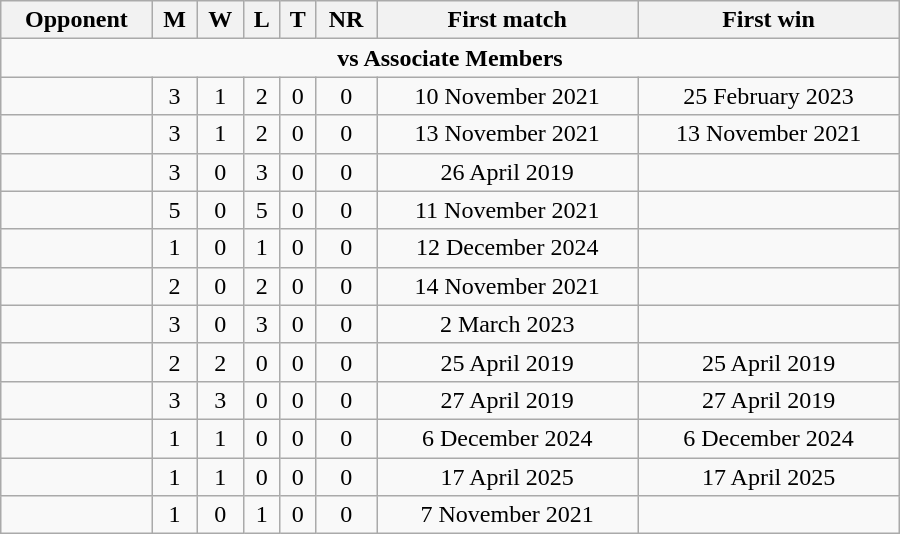<table class="wikitable" style="text-align: center; width: 600px;">
<tr>
<th>Opponent</th>
<th>M</th>
<th>W</th>
<th>L</th>
<th>T</th>
<th>NR</th>
<th>First match</th>
<th>First win</th>
</tr>
<tr>
<td colspan="8" style="text-align:center;"><strong>vs Associate Members</strong></td>
</tr>
<tr>
<td align=left></td>
<td>3</td>
<td>1</td>
<td>2</td>
<td>0</td>
<td>0</td>
<td>10 November 2021</td>
<td>25 February 2023</td>
</tr>
<tr>
<td align=left></td>
<td>3</td>
<td>1</td>
<td>2</td>
<td>0</td>
<td>0</td>
<td>13 November 2021</td>
<td>13 November 2021</td>
</tr>
<tr>
<td align=left></td>
<td>3</td>
<td>0</td>
<td>3</td>
<td>0</td>
<td>0</td>
<td>26 April 2019</td>
<td></td>
</tr>
<tr>
<td align=left></td>
<td>5</td>
<td>0</td>
<td>5</td>
<td>0</td>
<td>0</td>
<td>11 November 2021</td>
<td></td>
</tr>
<tr>
<td align=left></td>
<td>1</td>
<td>0</td>
<td>1</td>
<td>0</td>
<td>0</td>
<td>12 December 2024</td>
<td></td>
</tr>
<tr>
<td align=left></td>
<td>2</td>
<td>0</td>
<td>2</td>
<td>0</td>
<td>0</td>
<td>14 November 2021</td>
<td></td>
</tr>
<tr>
<td align=left></td>
<td>3</td>
<td>0</td>
<td>3</td>
<td>0</td>
<td>0</td>
<td>2 March 2023</td>
<td></td>
</tr>
<tr>
<td align=left></td>
<td>2</td>
<td>2</td>
<td>0</td>
<td>0</td>
<td>0</td>
<td>25 April 2019</td>
<td>25 April 2019</td>
</tr>
<tr>
<td align=left></td>
<td>3</td>
<td>3</td>
<td>0</td>
<td>0</td>
<td>0</td>
<td>27 April 2019</td>
<td>27 April 2019</td>
</tr>
<tr>
<td align=left></td>
<td>1</td>
<td>1</td>
<td>0</td>
<td>0</td>
<td>0</td>
<td>6 December 2024</td>
<td>6 December 2024</td>
</tr>
<tr>
<td align=left></td>
<td>1</td>
<td>1</td>
<td>0</td>
<td>0</td>
<td>0</td>
<td>17 April 2025</td>
<td>17 April 2025</td>
</tr>
<tr>
<td align=left></td>
<td>1</td>
<td>0</td>
<td>1</td>
<td>0</td>
<td>0</td>
<td>7 November 2021</td>
<td></td>
</tr>
</table>
